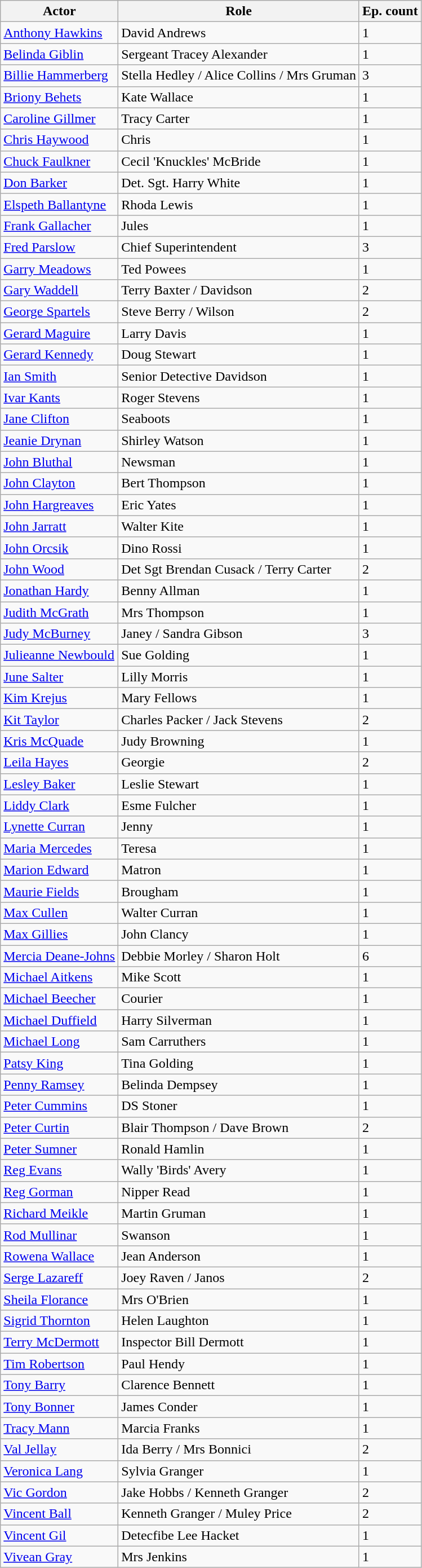<table class="wikitable">
<tr>
<th>Actor</th>
<th>Role</th>
<th>Ep. count</th>
</tr>
<tr>
<td><a href='#'>Anthony Hawkins</a></td>
<td>David Andrews</td>
<td>1</td>
</tr>
<tr>
<td><a href='#'>Belinda Giblin</a></td>
<td>Sergeant Tracey Alexander</td>
<td>1</td>
</tr>
<tr>
<td><a href='#'>Billie Hammerberg</a></td>
<td>Stella Hedley / Alice Collins / Mrs Gruman</td>
<td>3</td>
</tr>
<tr>
<td><a href='#'>Briony Behets</a></td>
<td>Kate Wallace</td>
<td>1</td>
</tr>
<tr>
<td><a href='#'>Caroline Gillmer</a></td>
<td>Tracy Carter</td>
<td>1</td>
</tr>
<tr>
<td><a href='#'>Chris Haywood</a></td>
<td>Chris</td>
<td>1</td>
</tr>
<tr>
<td><a href='#'>Chuck Faulkner</a></td>
<td>Cecil 'Knuckles' McBride</td>
<td>1</td>
</tr>
<tr>
<td><a href='#'>Don Barker</a></td>
<td>Det. Sgt. Harry White</td>
<td>1</td>
</tr>
<tr>
<td><a href='#'>Elspeth Ballantyne</a></td>
<td>Rhoda Lewis</td>
<td>1</td>
</tr>
<tr>
<td><a href='#'>Frank Gallacher</a></td>
<td>Jules</td>
<td>1</td>
</tr>
<tr>
<td><a href='#'>Fred Parslow</a></td>
<td>Chief Superintendent</td>
<td>3</td>
</tr>
<tr>
<td><a href='#'>Garry Meadows</a></td>
<td>Ted Powees</td>
<td>1</td>
</tr>
<tr>
<td><a href='#'>Gary Waddell</a></td>
<td>Terry Baxter / Davidson</td>
<td>2</td>
</tr>
<tr>
<td><a href='#'>George Spartels</a></td>
<td>Steve Berry / Wilson</td>
<td>2</td>
</tr>
<tr>
<td><a href='#'>Gerard Maguire</a></td>
<td>Larry Davis</td>
<td>1</td>
</tr>
<tr>
<td><a href='#'>Gerard Kennedy</a></td>
<td>Doug Stewart</td>
<td>1</td>
</tr>
<tr>
<td><a href='#'>Ian Smith</a></td>
<td>Senior Detective Davidson</td>
<td>1</td>
</tr>
<tr>
<td><a href='#'>Ivar Kants</a></td>
<td>Roger Stevens</td>
<td>1</td>
</tr>
<tr>
<td><a href='#'>Jane Clifton</a></td>
<td>Seaboots</td>
<td>1</td>
</tr>
<tr>
<td><a href='#'>Jeanie Drynan</a></td>
<td>Shirley Watson</td>
<td>1</td>
</tr>
<tr>
<td><a href='#'>John Bluthal</a></td>
<td>Newsman</td>
<td>1</td>
</tr>
<tr>
<td><a href='#'>John Clayton</a></td>
<td>Bert Thompson</td>
<td>1</td>
</tr>
<tr>
<td><a href='#'>John Hargreaves</a></td>
<td>Eric Yates</td>
<td>1</td>
</tr>
<tr>
<td><a href='#'>John Jarratt</a></td>
<td>Walter Kite</td>
<td>1</td>
</tr>
<tr>
<td><a href='#'>John Orcsik</a></td>
<td>Dino Rossi</td>
<td>1</td>
</tr>
<tr>
<td><a href='#'>John Wood</a></td>
<td>Det Sgt Brendan Cusack / Terry Carter</td>
<td>2</td>
</tr>
<tr>
<td><a href='#'>Jonathan Hardy</a></td>
<td>Benny Allman</td>
<td>1</td>
</tr>
<tr>
<td><a href='#'>Judith McGrath</a></td>
<td>Mrs Thompson</td>
<td>1</td>
</tr>
<tr>
<td><a href='#'>Judy McBurney</a></td>
<td>Janey / Sandra Gibson</td>
<td>3</td>
</tr>
<tr>
<td><a href='#'>Julieanne Newbould</a></td>
<td>Sue Golding</td>
<td>1</td>
</tr>
<tr>
<td><a href='#'>June Salter</a></td>
<td>Lilly Morris</td>
<td>1</td>
</tr>
<tr>
<td><a href='#'>Kim Krejus</a></td>
<td>Mary Fellows</td>
<td>1</td>
</tr>
<tr>
<td><a href='#'>Kit Taylor</a></td>
<td>Charles Packer / Jack Stevens</td>
<td>2</td>
</tr>
<tr>
<td><a href='#'>Kris McQuade</a></td>
<td>Judy Browning</td>
<td>1</td>
</tr>
<tr>
<td><a href='#'>Leila Hayes</a></td>
<td>Georgie</td>
<td>2</td>
</tr>
<tr>
<td><a href='#'>Lesley Baker</a></td>
<td>Leslie Stewart</td>
<td>1</td>
</tr>
<tr>
<td><a href='#'>Liddy Clark</a></td>
<td>Esme Fulcher</td>
<td>1</td>
</tr>
<tr>
<td><a href='#'>Lynette Curran</a></td>
<td>Jenny</td>
<td>1</td>
</tr>
<tr>
<td><a href='#'>Maria Mercedes</a></td>
<td>Teresa</td>
<td>1</td>
</tr>
<tr>
<td><a href='#'>Marion Edward</a></td>
<td>Matron</td>
<td>1</td>
</tr>
<tr>
<td><a href='#'>Maurie Fields</a></td>
<td>Brougham</td>
<td>1</td>
</tr>
<tr>
<td><a href='#'>Max Cullen</a></td>
<td>Walter Curran</td>
<td>1</td>
</tr>
<tr>
<td><a href='#'>Max Gillies</a></td>
<td>John Clancy</td>
<td>1</td>
</tr>
<tr>
<td><a href='#'>Mercia Deane-Johns</a></td>
<td>Debbie Morley / Sharon Holt</td>
<td>6</td>
</tr>
<tr>
<td><a href='#'>Michael Aitkens</a></td>
<td>Mike Scott</td>
<td>1</td>
</tr>
<tr>
<td><a href='#'>Michael Beecher</a></td>
<td>Courier</td>
<td>1</td>
</tr>
<tr>
<td><a href='#'>Michael Duffield</a></td>
<td>Harry Silverman</td>
<td>1</td>
</tr>
<tr>
<td><a href='#'>Michael Long</a></td>
<td>Sam Carruthers</td>
<td>1</td>
</tr>
<tr>
<td><a href='#'>Patsy King</a></td>
<td>Tina Golding</td>
<td>1</td>
</tr>
<tr>
<td><a href='#'>Penny Ramsey</a></td>
<td>Belinda Dempsey</td>
<td>1</td>
</tr>
<tr>
<td><a href='#'>Peter Cummins</a></td>
<td>DS Stoner</td>
<td>1</td>
</tr>
<tr>
<td><a href='#'>Peter Curtin</a></td>
<td>Blair Thompson / Dave Brown</td>
<td>2</td>
</tr>
<tr>
<td><a href='#'>Peter Sumner</a></td>
<td>Ronald Hamlin</td>
<td>1</td>
</tr>
<tr>
<td><a href='#'>Reg Evans</a></td>
<td>Wally 'Birds' Avery</td>
<td>1</td>
</tr>
<tr>
<td><a href='#'>Reg Gorman</a></td>
<td>Nipper Read</td>
<td>1</td>
</tr>
<tr>
<td><a href='#'>Richard Meikle</a></td>
<td>Martin Gruman</td>
<td>1</td>
</tr>
<tr>
<td><a href='#'>Rod Mullinar</a></td>
<td>Swanson</td>
<td>1</td>
</tr>
<tr>
<td><a href='#'>Rowena Wallace</a></td>
<td>Jean Anderson</td>
<td>1</td>
</tr>
<tr>
<td><a href='#'>Serge Lazareff</a></td>
<td>Joey Raven / Janos</td>
<td>2</td>
</tr>
<tr>
<td><a href='#'>Sheila Florance</a></td>
<td>Mrs O'Brien</td>
<td>1</td>
</tr>
<tr>
<td><a href='#'>Sigrid Thornton</a></td>
<td>Helen Laughton</td>
<td>1</td>
</tr>
<tr>
<td><a href='#'>Terry McDermott</a></td>
<td>Inspector Bill Dermott</td>
<td>1</td>
</tr>
<tr>
<td><a href='#'>Tim Robertson</a></td>
<td>Paul Hendy</td>
<td>1</td>
</tr>
<tr>
<td><a href='#'>Tony Barry</a></td>
<td>Clarence Bennett</td>
<td>1</td>
</tr>
<tr>
<td><a href='#'>Tony Bonner</a></td>
<td>James Conder</td>
<td>1</td>
</tr>
<tr>
<td><a href='#'>Tracy Mann</a></td>
<td>Marcia Franks</td>
<td>1</td>
</tr>
<tr>
<td><a href='#'>Val Jellay</a></td>
<td>Ida Berry / Mrs Bonnici</td>
<td>2</td>
</tr>
<tr>
<td><a href='#'>Veronica Lang</a></td>
<td>Sylvia Granger</td>
<td>1</td>
</tr>
<tr>
<td><a href='#'>Vic Gordon</a></td>
<td>Jake Hobbs / Kenneth Granger</td>
<td>2</td>
</tr>
<tr>
<td><a href='#'>Vincent Ball</a></td>
<td>Kenneth Granger / Muley Price</td>
<td>2</td>
</tr>
<tr>
<td><a href='#'>Vincent Gil</a></td>
<td>Detecfibe Lee Hacket</td>
<td>1</td>
</tr>
<tr>
<td><a href='#'>Vivean Gray</a></td>
<td>Mrs Jenkins</td>
<td>1</td>
</tr>
</table>
